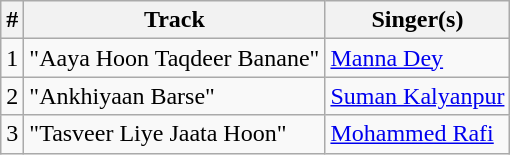<table class="wikitable">
<tr>
<th>#</th>
<th>Track</th>
<th>Singer(s)</th>
</tr>
<tr>
<td>1</td>
<td>"Aaya Hoon Taqdeer Banane"</td>
<td><a href='#'>Manna Dey</a></td>
</tr>
<tr>
<td>2</td>
<td>"Ankhiyaan Barse"</td>
<td><a href='#'>Suman Kalyanpur</a></td>
</tr>
<tr>
<td>3</td>
<td>"Tasveer Liye Jaata Hoon"</td>
<td><a href='#'>Mohammed Rafi</a></td>
</tr>
</table>
